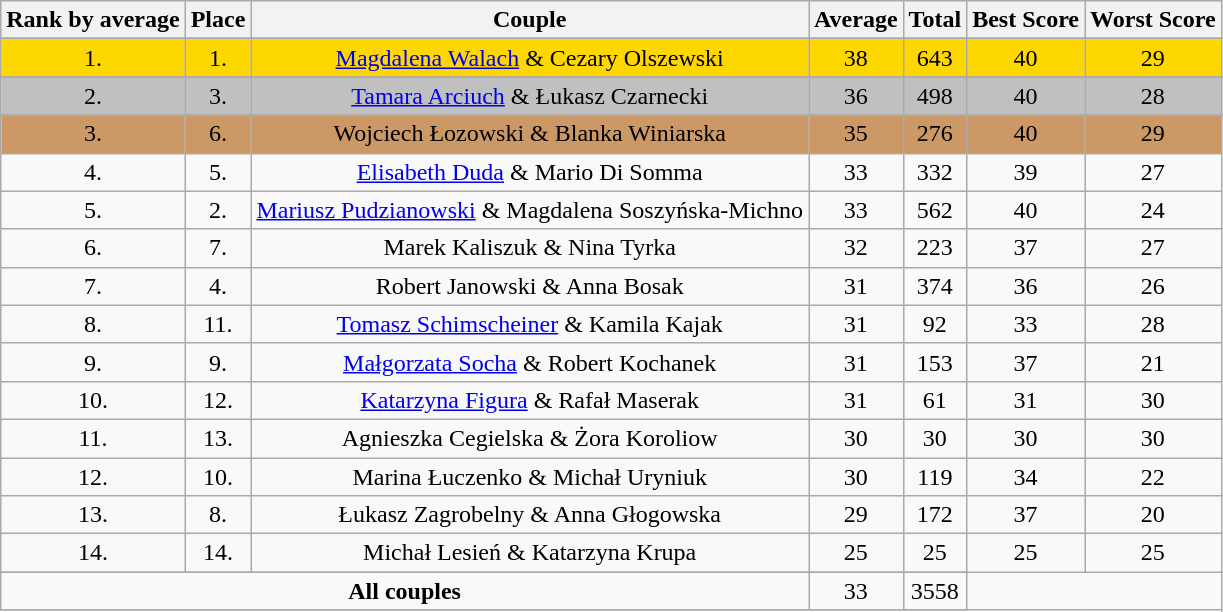<table class="sortable wikitable" style="text-align:center">
<tr>
<th>Rank by average</th>
<th>Place</th>
<th>Couple</th>
<th>Average</th>
<th>Total</th>
<th>Best Score</th>
<th>Worst Score</th>
</tr>
<tr>
</tr>
<tr bgcolor="gold">
<td>1.</td>
<td>1.</td>
<td><a href='#'>Magdalena Walach</a> & Cezary Olszewski</td>
<td>38</td>
<td>643</td>
<td>40</td>
<td>29</td>
</tr>
<tr>
</tr>
<tr bgcolor="silver">
<td>2.</td>
<td>3.</td>
<td><a href='#'>Tamara Arciuch</a> & Łukasz Czarnecki</td>
<td>36</td>
<td>498</td>
<td>40</td>
<td>28</td>
</tr>
<tr>
</tr>
<tr bgcolor="#cc9966">
<td>3.</td>
<td>6.</td>
<td>Wojciech Łozowski & Blanka Winiarska</td>
<td>35</td>
<td>276</td>
<td>40</td>
<td>29</td>
</tr>
<tr>
<td>4.</td>
<td>5.</td>
<td><a href='#'>Elisabeth Duda</a> & Mario Di Somma</td>
<td>33</td>
<td>332</td>
<td>39</td>
<td>27</td>
</tr>
<tr>
<td>5.</td>
<td>2.</td>
<td><a href='#'>Mariusz Pudzianowski</a> & Magdalena Soszyńska-Michno</td>
<td>33</td>
<td>562</td>
<td>40</td>
<td>24</td>
</tr>
<tr>
<td>6.</td>
<td>7.</td>
<td>Marek Kaliszuk & Nina Tyrka</td>
<td>32</td>
<td>223</td>
<td>37</td>
<td>27</td>
</tr>
<tr>
<td>7.</td>
<td>4.</td>
<td>Robert Janowski & Anna Bosak</td>
<td>31</td>
<td>374</td>
<td>36</td>
<td>26</td>
</tr>
<tr>
<td>8.</td>
<td>11.</td>
<td><a href='#'>Tomasz Schimscheiner</a> & Kamila Kajak</td>
<td>31</td>
<td>92</td>
<td>33</td>
<td>28</td>
</tr>
<tr>
<td>9.</td>
<td>9.</td>
<td><a href='#'>Małgorzata Socha</a> & Robert Kochanek</td>
<td>31</td>
<td>153</td>
<td>37</td>
<td>21</td>
</tr>
<tr>
<td>10.</td>
<td>12.</td>
<td><a href='#'>Katarzyna Figura</a> & Rafał Maserak</td>
<td>31</td>
<td>61</td>
<td>31</td>
<td>30</td>
</tr>
<tr>
<td>11.</td>
<td>13.</td>
<td>Agnieszka Cegielska & Żora Koroliow</td>
<td>30</td>
<td>30</td>
<td>30</td>
<td>30</td>
</tr>
<tr>
<td>12.</td>
<td>10.</td>
<td>Marina Łuczenko & Michał Uryniuk</td>
<td>30</td>
<td>119</td>
<td>34</td>
<td>22</td>
</tr>
<tr>
<td>13.</td>
<td>8.</td>
<td>Łukasz Zagrobelny & Anna Głogowska</td>
<td>29</td>
<td>172</td>
<td>37</td>
<td>20</td>
</tr>
<tr>
<td>14.</td>
<td>14.</td>
<td>Michał Lesień & Katarzyna Krupa</td>
<td>25</td>
<td>25</td>
<td>25</td>
<td>25</td>
</tr>
<tr>
</tr>
<tr>
<td colspan=3><strong>All couples</strong></td>
<td>33</td>
<td>3558</td>
</tr>
<tr>
</tr>
</table>
